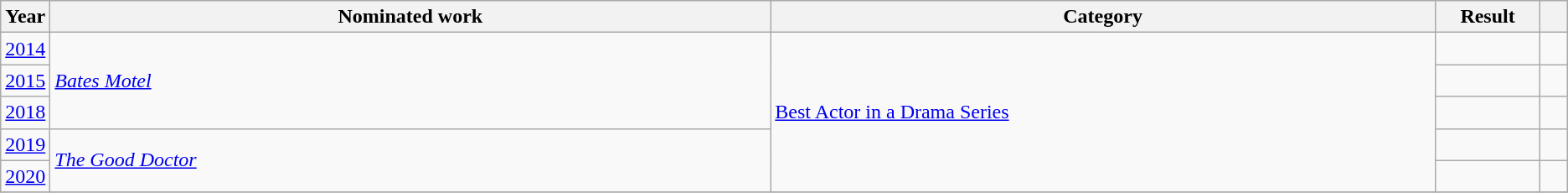<table class="wikitable">
<tr>
<th scope="col" style="width:1em;">Year</th>
<th scope="col" style="width:39em;">Nominated work</th>
<th scope="col" style="width:36em;">Category</th>
<th scope="col" style="width:5em;">Result</th>
<th scope="col" style="width:1em;"></th>
</tr>
<tr>
<td><a href='#'>2014</a></td>
<td rowspan="3"><em><a href='#'>Bates Motel</a></em></td>
<td rowspan="5"><a href='#'>Best Actor in a Drama Series</a></td>
<td></td>
<td></td>
</tr>
<tr>
<td><a href='#'>2015</a></td>
<td></td>
<td></td>
</tr>
<tr>
<td><a href='#'>2018</a></td>
<td></td>
<td></td>
</tr>
<tr>
<td><a href='#'>2019</a></td>
<td rowspan="2"><em><a href='#'>The Good Doctor</a></em></td>
<td></td>
<td></td>
</tr>
<tr>
<td><a href='#'>2020</a></td>
<td></td>
<td></td>
</tr>
<tr>
</tr>
</table>
